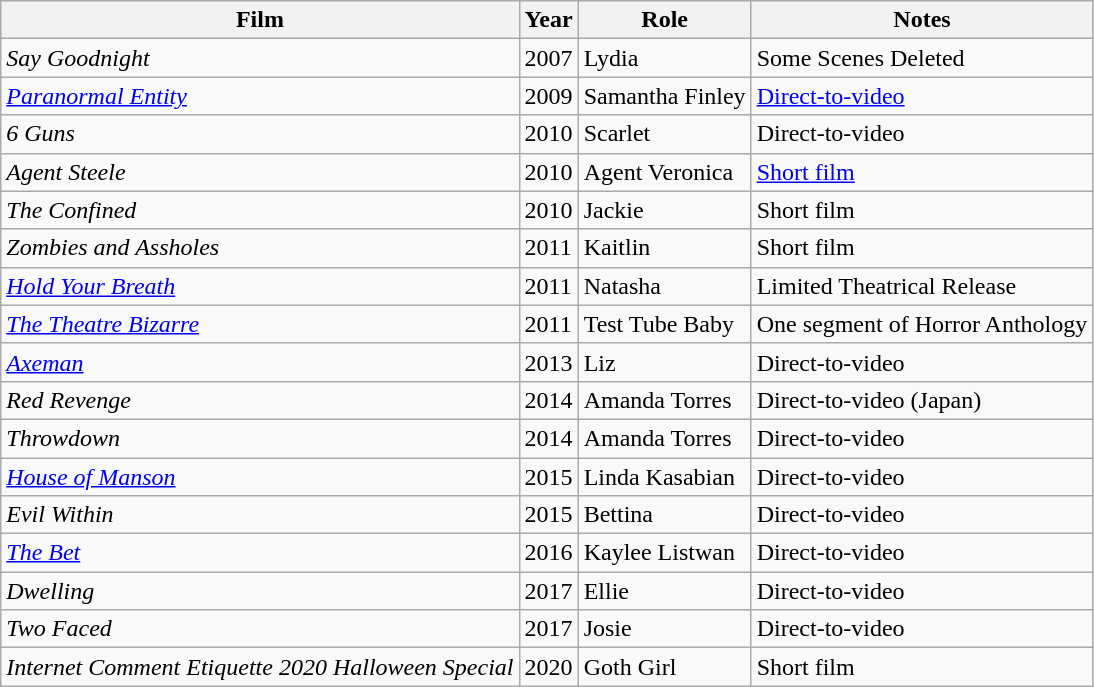<table class="wikitable">
<tr>
<th>Film</th>
<th>Year</th>
<th>Role</th>
<th>Notes</th>
</tr>
<tr>
<td><em>Say Goodnight</em></td>
<td>2007</td>
<td>Lydia</td>
<td>Some Scenes Deleted</td>
</tr>
<tr>
<td><em><a href='#'>Paranormal Entity</a></em></td>
<td>2009</td>
<td>Samantha Finley</td>
<td><a href='#'>Direct-to-video</a></td>
</tr>
<tr>
<td><em>6 Guns</em></td>
<td>2010</td>
<td>Scarlet</td>
<td>Direct-to-video</td>
</tr>
<tr>
<td><em>Agent Steele</em></td>
<td>2010</td>
<td>Agent Veronica</td>
<td><a href='#'>Short film</a></td>
</tr>
<tr>
<td><em>The Confined</em></td>
<td>2010</td>
<td>Jackie</td>
<td>Short film</td>
</tr>
<tr>
<td><em>Zombies and Assholes</em></td>
<td>2011</td>
<td>Kaitlin</td>
<td>Short film</td>
</tr>
<tr>
<td><em><a href='#'>Hold Your Breath</a></em></td>
<td>2011</td>
<td>Natasha</td>
<td>Limited Theatrical Release</td>
</tr>
<tr>
<td><em><a href='#'>The Theatre Bizarre</a></em></td>
<td>2011</td>
<td>Test Tube Baby</td>
<td>One segment of Horror Anthology</td>
</tr>
<tr>
<td><em><a href='#'>Axeman</a></em></td>
<td>2013</td>
<td>Liz</td>
<td>Direct-to-video</td>
</tr>
<tr>
<td><em>Red Revenge</em></td>
<td>2014</td>
<td>Amanda Torres</td>
<td>Direct-to-video (Japan)</td>
</tr>
<tr>
<td><em>Throwdown</em></td>
<td>2014</td>
<td>Amanda Torres</td>
<td>Direct-to-video</td>
</tr>
<tr>
<td><em><a href='#'>House of Manson</a></em></td>
<td>2015</td>
<td>Linda Kasabian</td>
<td>Direct-to-video</td>
</tr>
<tr>
<td><em>Evil Within</em></td>
<td>2015</td>
<td>Bettina</td>
<td>Direct-to-video</td>
</tr>
<tr>
<td><em><a href='#'>The Bet</a></em></td>
<td>2016</td>
<td>Kaylee Listwan</td>
<td>Direct-to-video</td>
</tr>
<tr>
<td><em>Dwelling</em></td>
<td>2017</td>
<td>Ellie</td>
<td>Direct-to-video</td>
</tr>
<tr>
<td><em>Two Faced</em></td>
<td>2017</td>
<td>Josie</td>
<td>Direct-to-video</td>
</tr>
<tr>
<td><em>Internet Comment Etiquette 2020 Halloween Special</em></td>
<td>2020</td>
<td>Goth Girl</td>
<td>Short film</td>
</tr>
</table>
